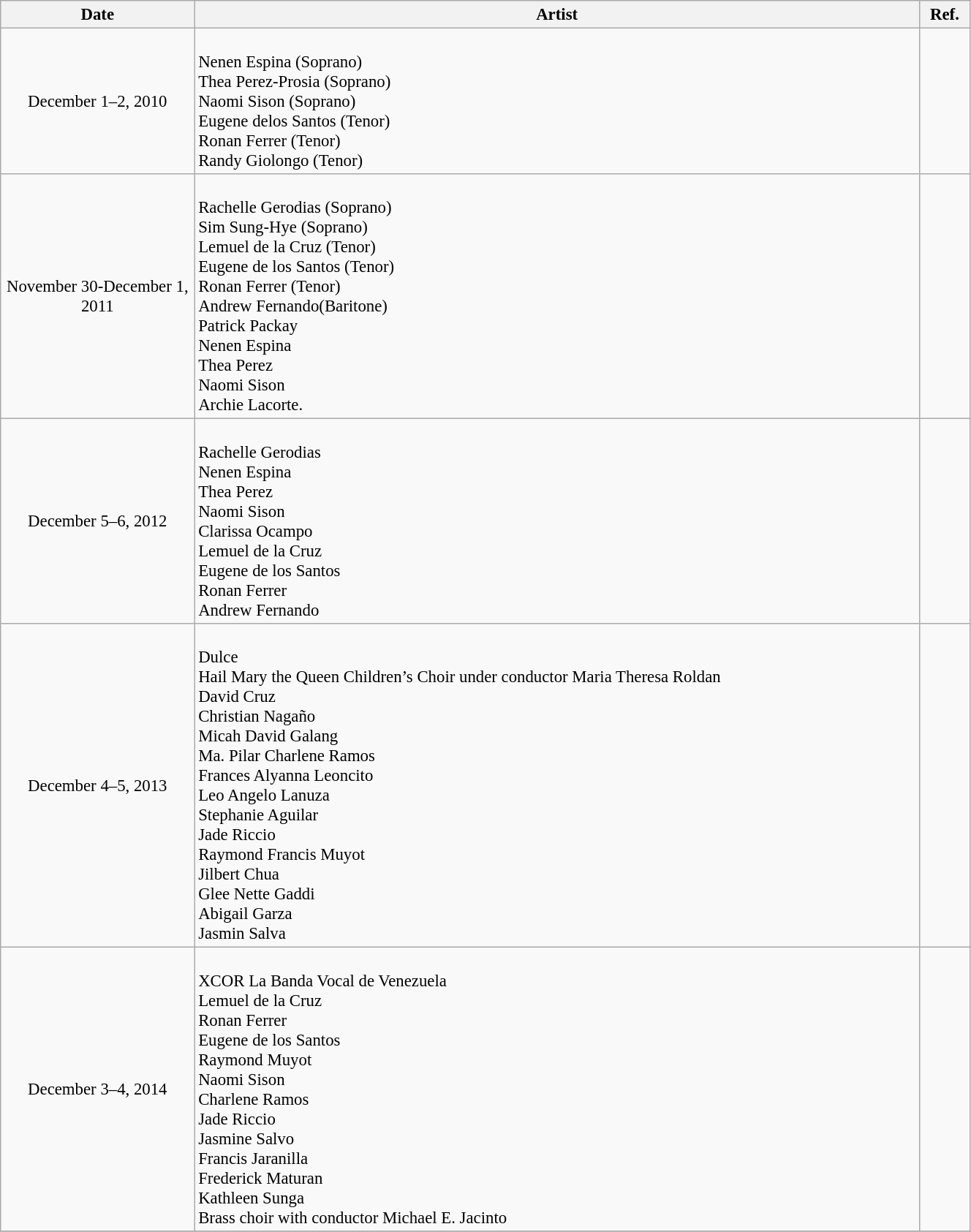<table class="wikitable" width="70%" style="font-size: 95%">
<tr>
<th width='20%'>Date</th>
<th !width='77%'>Artist</th>
<th !width='3%'>Ref.</th>
</tr>
<tr>
<td align="center">December 1–2, 2010</td>
<td><br>Nenen Espina (Soprano)<br> 
Thea Perez-Prosia (Soprano)<br> 
Naomi Sison (Soprano)<br> 
Eugene delos Santos (Tenor)<br>
Ronan Ferrer (Tenor)<br>
Randy Giolongo (Tenor)<br></td>
<td align="center"></td>
</tr>
<tr>
<td align="center">November 30-December 1, 2011</td>
<td><br>Rachelle Gerodias (Soprano)<br>
Sim Sung-Hye (Soprano)<br>
Lemuel de la Cruz (Tenor)<br>
Eugene de los Santos (Tenor)<br> 
Ronan Ferrer (Tenor)<br>
Andrew Fernando(Baritone)<br>
Patrick Packay<br>
Nenen Espina<br>
Thea Perez<br>
Naomi Sison<br>
Archie Lacorte.<br></td>
<td align="center"></td>
</tr>
<tr>
<td align="center">December 5–6, 2012</td>
<td><br>Rachelle Gerodias<br>
Nenen Espina<br>
Thea Perez<br>
Naomi Sison<br>
Clarissa Ocampo<br>
Lemuel de la Cruz<br>
Eugene de los Santos<br>
Ronan Ferrer<br>
Andrew Fernando<br></td>
<td align="center"></td>
</tr>
<tr>
<td align="center">December 4–5, 2013</td>
<td><br>Dulce<br>
Hail Mary the Queen Children’s Choir under conductor Maria Theresa Roldan<br>
David Cruz<br>
Christian Nagaño<br>
Micah David Galang<br>
Ma. Pilar Charlene Ramos<br>
Frances Alyanna Leoncito<br>
Leo Angelo Lanuza<br>
Stephanie Aguilar<br>
Jade Riccio<br>
Raymond Francis Muyot<br>
Jilbert Chua<br>
Glee Nette Gaddi<br>
Abigail Garza<br>
Jasmin Salva<br></td>
<td align="center"></td>
</tr>
<tr>
<td align="center">December 3–4, 2014</td>
<td><br>XCOR La Banda Vocal de Venezuela <br>
Lemuel de la Cruz<br>
Ronan Ferrer<br>
Eugene de los Santos<br>
Raymond Muyot<br>
Naomi Sison<br> 
Charlene Ramos<br>
Jade Riccio<br>
Jasmine Salvo<br>
Francis Jaranilla<br> 
Frederick Maturan<br>
Kathleen Sunga<br> 
Brass choir with conductor Michael E. Jacinto</td>
<td align="center"></td>
</tr>
<tr>
</tr>
</table>
